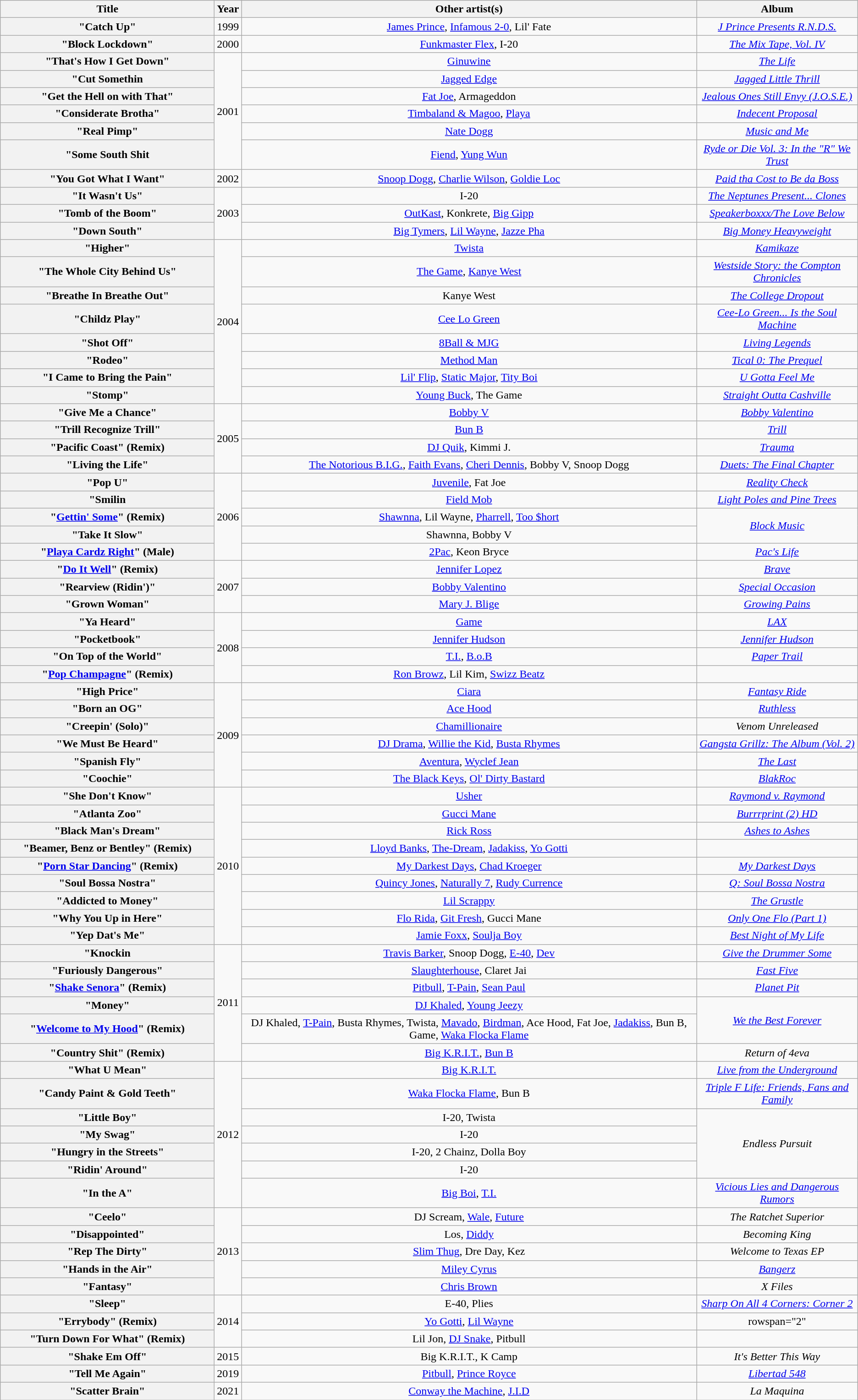<table class="wikitable plainrowheaders" style="text-align:center;" border="1">
<tr>
<th scope="col" style="width:19em;">Title</th>
<th scope="col">Year</th>
<th scope="col">Other artist(s)</th>
<th scope="col">Album</th>
</tr>
<tr>
<th scope="row">"Catch Up"</th>
<td>1999</td>
<td><a href='#'>James Prince</a>, <a href='#'>Infamous 2-0</a>, Lil' Fate</td>
<td><em><a href='#'>J Prince Presents R.N.D.S.</a></em></td>
</tr>
<tr>
<th scope="row">"Block Lockdown"</th>
<td>2000</td>
<td><a href='#'>Funkmaster Flex</a>, I-20</td>
<td><em><a href='#'>The Mix Tape, Vol. IV</a></em></td>
</tr>
<tr>
<th scope="row">"That's How I Get Down"</th>
<td rowspan="6">2001</td>
<td><a href='#'>Ginuwine</a></td>
<td><em><a href='#'>The Life</a></em></td>
</tr>
<tr>
<th scope="row">"Cut Somethin</th>
<td><a href='#'>Jagged Edge</a></td>
<td><em><a href='#'>Jagged Little Thrill</a></em></td>
</tr>
<tr>
<th scope="row">"Get the Hell on with That"</th>
<td><a href='#'>Fat Joe</a>, Armageddon</td>
<td><em><a href='#'>Jealous Ones Still Envy (J.O.S.E.)</a></em></td>
</tr>
<tr>
<th scope="row">"Considerate Brotha"</th>
<td><a href='#'>Timbaland & Magoo</a>, <a href='#'>Playa</a></td>
<td><em><a href='#'>Indecent Proposal</a></em></td>
</tr>
<tr>
<th scope="row">"Real Pimp"</th>
<td><a href='#'>Nate Dogg</a></td>
<td><em><a href='#'>Music and Me</a></em></td>
</tr>
<tr>
<th scope="row">"Some South Shit</th>
<td><a href='#'>Fiend</a>, <a href='#'>Yung Wun</a></td>
<td><em><a href='#'>Ryde or Die Vol. 3: In the "R" We Trust</a></em></td>
</tr>
<tr>
<th scope="row">"You Got What I Want"</th>
<td>2002</td>
<td><a href='#'>Snoop Dogg</a>, <a href='#'>Charlie Wilson</a>, <a href='#'>Goldie Loc</a></td>
<td><em><a href='#'>Paid tha Cost to Be da Boss</a></em></td>
</tr>
<tr>
<th scope="row">"It Wasn't Us"</th>
<td rowspan="3">2003</td>
<td>I-20</td>
<td><em><a href='#'>The Neptunes Present... Clones</a></em></td>
</tr>
<tr>
<th scope="row">"Tomb of the Boom"</th>
<td><a href='#'>OutKast</a>, Konkrete, <a href='#'>Big Gipp</a></td>
<td><em><a href='#'>Speakerboxxx/The Love Below</a></em></td>
</tr>
<tr>
<th scope="row">"Down South"</th>
<td><a href='#'>Big Tymers</a>, <a href='#'>Lil Wayne</a>, <a href='#'>Jazze Pha</a></td>
<td><em><a href='#'>Big Money Heavyweight</a></em></td>
</tr>
<tr>
<th scope="row">"Higher"</th>
<td rowspan="8">2004</td>
<td><a href='#'>Twista</a></td>
<td><em><a href='#'>Kamikaze</a></em></td>
</tr>
<tr>
<th scope="row">"The Whole City Behind Us"</th>
<td><a href='#'>The Game</a>, <a href='#'>Kanye West</a></td>
<td><em><a href='#'>Westside Story: the Compton Chronicles</a></em></td>
</tr>
<tr>
<th scope="row">"Breathe In Breathe Out"</th>
<td>Kanye West</td>
<td><em><a href='#'>The College Dropout</a></em></td>
</tr>
<tr>
<th scope="row">"Childz Play"</th>
<td><a href='#'>Cee Lo Green</a></td>
<td><em><a href='#'>Cee-Lo Green... Is the Soul Machine</a></em></td>
</tr>
<tr>
<th scope="row">"Shot Off"</th>
<td><a href='#'>8Ball & MJG</a></td>
<td><em><a href='#'>Living Legends</a></em></td>
</tr>
<tr>
<th scope="row">"Rodeo"</th>
<td><a href='#'>Method Man</a></td>
<td><em><a href='#'>Tical 0: The Prequel</a></em></td>
</tr>
<tr>
<th scope="row">"I Came to Bring the Pain"</th>
<td><a href='#'>Lil' Flip</a>, <a href='#'>Static Major</a>, <a href='#'>Tity Boi</a></td>
<td><em><a href='#'>U Gotta Feel Me</a></em></td>
</tr>
<tr>
<th scope="row">"Stomp"</th>
<td><a href='#'>Young Buck</a>, The Game</td>
<td><em><a href='#'>Straight Outta Cashville</a></em></td>
</tr>
<tr>
<th scope="row">"Give Me a Chance"</th>
<td rowspan="4">2005</td>
<td><a href='#'>Bobby V</a></td>
<td><em><a href='#'>Bobby Valentino</a></em></td>
</tr>
<tr>
<th scope="row">"Trill Recognize Trill"</th>
<td><a href='#'>Bun B</a></td>
<td><em><a href='#'>Trill</a></em></td>
</tr>
<tr>
<th scope="row">"Pacific Coast" (Remix)</th>
<td><a href='#'>DJ Quik</a>, Kimmi J.</td>
<td><em><a href='#'>Trauma</a></em></td>
</tr>
<tr>
<th scope="row">"Living the Life"</th>
<td><a href='#'>The Notorious B.I.G.</a>, <a href='#'>Faith Evans</a>, <a href='#'>Cheri Dennis</a>, Bobby V, Snoop Dogg</td>
<td><em><a href='#'>Duets: The Final Chapter</a></em></td>
</tr>
<tr>
<th scope="row">"Pop U"</th>
<td rowspan="5">2006</td>
<td><a href='#'>Juvenile</a>, Fat Joe</td>
<td><em><a href='#'>Reality Check</a></em></td>
</tr>
<tr>
<th scope="row">"Smilin</th>
<td><a href='#'>Field Mob</a></td>
<td><em><a href='#'>Light Poles and Pine Trees</a></em></td>
</tr>
<tr>
<th scope="row">"<a href='#'>Gettin' Some</a>" (Remix)</th>
<td><a href='#'>Shawnna</a>, Lil Wayne, <a href='#'>Pharrell</a>, <a href='#'>Too $hort</a></td>
<td rowspan="2"><em><a href='#'>Block Music</a></em></td>
</tr>
<tr>
<th scope="row">"Take It Slow"</th>
<td>Shawnna, Bobby V</td>
</tr>
<tr>
<th scope="row">"<a href='#'>Playa Cardz Right</a>" (Male)</th>
<td><a href='#'>2Pac</a>, Keon Bryce</td>
<td><em><a href='#'>Pac's Life</a></em></td>
</tr>
<tr>
<th scope="row">"<a href='#'>Do It Well</a>" (Remix)</th>
<td rowspan="3">2007</td>
<td><a href='#'>Jennifer Lopez</a></td>
<td><em><a href='#'>Brave</a></em></td>
</tr>
<tr>
<th scope="row">"Rearview (Ridin')"</th>
<td><a href='#'>Bobby Valentino</a></td>
<td><em><a href='#'>Special Occasion</a></em></td>
</tr>
<tr>
<th scope="row">"Grown Woman"</th>
<td><a href='#'>Mary J. Blige</a></td>
<td><em><a href='#'>Growing Pains</a></em></td>
</tr>
<tr>
<th scope="row">"Ya Heard"</th>
<td rowspan="4">2008</td>
<td><a href='#'>Game</a></td>
<td><em><a href='#'>LAX</a></em></td>
</tr>
<tr>
<th scope="row">"Pocketbook"</th>
<td><a href='#'>Jennifer Hudson</a></td>
<td><em><a href='#'>Jennifer Hudson</a></em></td>
</tr>
<tr>
<th scope="row">"On Top of the World"</th>
<td><a href='#'>T.I.</a>, <a href='#'>B.o.B</a></td>
<td><em><a href='#'>Paper Trail</a></em></td>
</tr>
<tr>
<th scope="row">"<a href='#'>Pop Champagne</a>" (Remix)</th>
<td><a href='#'>Ron Browz</a>, Lil Kim, <a href='#'>Swizz Beatz</a></td>
<td></td>
</tr>
<tr>
<th scope="row">"High Price"</th>
<td rowspan="6">2009</td>
<td><a href='#'>Ciara</a></td>
<td><em><a href='#'>Fantasy Ride</a></em></td>
</tr>
<tr>
<th scope="row">"Born an OG"</th>
<td><a href='#'>Ace Hood</a></td>
<td><em><a href='#'>Ruthless</a></em></td>
</tr>
<tr>
<th scope="row">"Creepin' (Solo)"</th>
<td><a href='#'>Chamillionaire</a></td>
<td><em>Venom Unreleased</em></td>
</tr>
<tr>
<th scope="row">"We Must Be Heard"</th>
<td><a href='#'>DJ Drama</a>, <a href='#'>Willie the Kid</a>, <a href='#'>Busta Rhymes</a></td>
<td><em><a href='#'>Gangsta Grillz: The Album (Vol. 2)</a></em></td>
</tr>
<tr>
<th scope="row">"Spanish Fly"</th>
<td><a href='#'>Aventura</a>, <a href='#'>Wyclef Jean</a></td>
<td><em><a href='#'>The Last</a></em></td>
</tr>
<tr>
<th scope="row">"Coochie"</th>
<td><a href='#'>The Black Keys</a>, <a href='#'>Ol' Dirty Bastard</a></td>
<td><em><a href='#'>BlakRoc</a></em></td>
</tr>
<tr>
<th scope="row">"She Don't Know"</th>
<td rowspan="9">2010</td>
<td><a href='#'>Usher</a></td>
<td><em><a href='#'>Raymond v. Raymond</a></em></td>
</tr>
<tr>
<th scope="row">"Atlanta Zoo"</th>
<td><a href='#'>Gucci Mane</a></td>
<td><em><a href='#'>Burrrprint (2) HD</a></em></td>
</tr>
<tr>
<th scope="row">"Black Man's Dream"</th>
<td><a href='#'>Rick Ross</a></td>
<td><em><a href='#'>Ashes to Ashes</a></em></td>
</tr>
<tr>
<th scope="row">"Beamer, Benz or Bentley" (Remix)</th>
<td><a href='#'>Lloyd Banks</a>, <a href='#'>The-Dream</a>, <a href='#'>Jadakiss</a>, <a href='#'>Yo Gotti</a></td>
<td></td>
</tr>
<tr>
<th scope="row">"<a href='#'>Porn Star Dancing</a>" (Remix)</th>
<td><a href='#'>My Darkest Days</a>, <a href='#'>Chad Kroeger</a></td>
<td><em><a href='#'>My Darkest Days</a></em></td>
</tr>
<tr>
<th scope="row">"Soul Bossa Nostra"</th>
<td><a href='#'>Quincy Jones</a>, <a href='#'>Naturally 7</a>, <a href='#'>Rudy Currence</a></td>
<td><em><a href='#'>Q: Soul Bossa Nostra</a></em></td>
</tr>
<tr>
<th scope="row">"Addicted to Money"</th>
<td><a href='#'>Lil Scrappy</a></td>
<td><em><a href='#'>The Grustle</a></em></td>
</tr>
<tr>
<th scope="row">"Why You Up in Here"</th>
<td><a href='#'>Flo Rida</a>, <a href='#'>Git Fresh</a>, Gucci Mane</td>
<td><em><a href='#'>Only One Flo (Part 1)</a></em></td>
</tr>
<tr>
<th scope="row">"Yep Dat's Me"</th>
<td><a href='#'>Jamie Foxx</a>, <a href='#'>Soulja Boy</a></td>
<td><em><a href='#'>Best Night of My Life</a></em></td>
</tr>
<tr>
<th scope="row">"Knockin</th>
<td rowspan="6">2011</td>
<td><a href='#'>Travis Barker</a>, Snoop Dogg, <a href='#'>E-40</a>, <a href='#'>Dev</a></td>
<td><em><a href='#'>Give the Drummer Some</a></em></td>
</tr>
<tr>
<th scope="row">"Furiously Dangerous"</th>
<td><a href='#'>Slaughterhouse</a>, Claret Jai</td>
<td><em><a href='#'>Fast Five</a></em></td>
</tr>
<tr>
<th scope="row">"<a href='#'>Shake Senora</a>" (Remix)</th>
<td><a href='#'>Pitbull</a>, <a href='#'>T-Pain</a>, <a href='#'>Sean Paul</a></td>
<td><em><a href='#'>Planet Pit</a></em></td>
</tr>
<tr>
<th scope="row">"Money"</th>
<td><a href='#'>DJ Khaled</a>, <a href='#'>Young Jeezy</a></td>
<td rowspan="2"><em><a href='#'>We the Best Forever</a></em></td>
</tr>
<tr>
<th scope="row">"<a href='#'>Welcome to My Hood</a>" (Remix)</th>
<td>DJ Khaled, <a href='#'>T-Pain</a>, Busta Rhymes, Twista, <a href='#'>Mavado</a>, <a href='#'>Birdman</a>, Ace Hood, Fat Joe, <a href='#'>Jadakiss</a>, Bun B, Game, <a href='#'>Waka Flocka Flame</a></td>
</tr>
<tr>
<th scope="row">"Country Shit" (Remix)</th>
<td><a href='#'>Big K.R.I.T.</a>, <a href='#'>Bun B</a></td>
<td><em>Return of 4eva</em></td>
</tr>
<tr>
<th scope="row">"What U Mean"</th>
<td rowspan="7">2012</td>
<td><a href='#'>Big K.R.I.T.</a></td>
<td><em><a href='#'>Live from the Underground</a></em></td>
</tr>
<tr>
<th scope="row">"Candy Paint & Gold Teeth"</th>
<td><a href='#'>Waka Flocka Flame</a>, Bun B</td>
<td><em><a href='#'>Triple F Life: Friends, Fans and Family</a></em></td>
</tr>
<tr>
<th scope="row">"Little Boy"</th>
<td>I-20, Twista</td>
<td rowspan="4"><em>Endless Pursuit</em></td>
</tr>
<tr>
<th scope="row">"My Swag"</th>
<td>I-20</td>
</tr>
<tr>
<th scope="row">"Hungry in the Streets"</th>
<td>I-20, 2 Chainz, Dolla Boy</td>
</tr>
<tr>
<th scope="row">"Ridin' Around"</th>
<td>I-20</td>
</tr>
<tr>
<th scope="row">"In the A"</th>
<td><a href='#'>Big Boi</a>, <a href='#'>T.I.</a></td>
<td><em><a href='#'>Vicious Lies and Dangerous Rumors</a></em></td>
</tr>
<tr>
<th scope="row">"Ceelo"</th>
<td rowspan="5">2013</td>
<td>DJ Scream, <a href='#'>Wale</a>, <a href='#'>Future</a></td>
<td><em>The Ratchet Superior</em></td>
</tr>
<tr>
<th scope="row">"Disappointed"</th>
<td>Los, <a href='#'>Diddy</a></td>
<td><em>Becoming King</em></td>
</tr>
<tr>
<th scope="row">"Rep The Dirty"</th>
<td><a href='#'>Slim Thug</a>, Dre Day, Kez</td>
<td><em>Welcome to Texas EP</em></td>
</tr>
<tr>
<th scope="row">"Hands in the Air"</th>
<td><a href='#'>Miley Cyrus</a></td>
<td><em><a href='#'>Bangerz</a></em></td>
</tr>
<tr>
<th scope="row">"Fantasy"</th>
<td><a href='#'>Chris Brown</a></td>
<td><em>X Files</em></td>
</tr>
<tr>
<th scope="row">"Sleep"</th>
<td rowspan="3">2014</td>
<td>E-40, Plies</td>
<td><em><a href='#'>Sharp On All 4 Corners: Corner 2</a></em></td>
</tr>
<tr>
<th scope="row">"Errybody" (Remix)</th>
<td><a href='#'>Yo Gotti</a>, <a href='#'>Lil Wayne</a></td>
<td>rowspan="2" </td>
</tr>
<tr>
<th scope="row">"Turn Down For What" (Remix)</th>
<td>Lil Jon, <a href='#'>DJ Snake</a>, Pitbull</td>
</tr>
<tr>
<th scope="row">"Shake Em Off"</th>
<td rowspan="1">2015</td>
<td>Big K.R.I.T., K Camp</td>
<td><em>It's Better This Way</em></td>
</tr>
<tr>
<th scope="row">"Tell Me Again"</th>
<td>2019</td>
<td><a href='#'>Pitbull</a>, <a href='#'>Prince Royce</a></td>
<td><em><a href='#'>Libertad 548</a></em></td>
</tr>
<tr>
<th scope="row">"Scatter Brain"</th>
<td>2021</td>
<td><a href='#'>Conway the Machine</a>, <a href='#'>J.I.D</a></td>
<td><em>La Maquina</em></td>
</tr>
</table>
